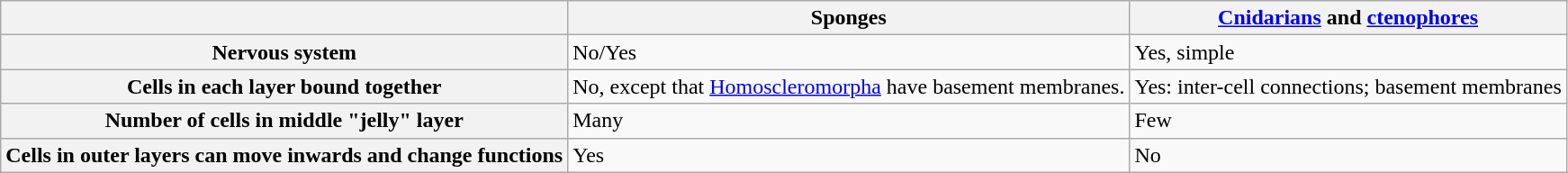<table class="wikitable" >
<tr>
<th></th>
<th>Sponges</th>
<th><a href='#'>Cnidarians</a> and <a href='#'>ctenophores</a></th>
</tr>
<tr>
<th>Nervous system</th>
<td>No/Yes</td>
<td>Yes, simple</td>
</tr>
<tr>
<th>Cells in each layer bound together</th>
<td>No, except that <a href='#'>Homoscleromorpha</a> have basement membranes.</td>
<td>Yes: inter-cell connections; basement membranes</td>
</tr>
<tr>
<th>Number of cells in middle "jelly" layer</th>
<td>Many</td>
<td>Few</td>
</tr>
<tr>
<th>Cells in outer layers can move inwards and change functions</th>
<td>Yes</td>
<td>No</td>
</tr>
</table>
